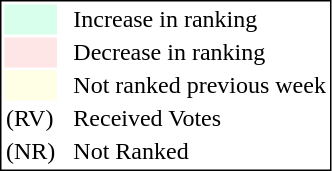<table style="border:1px solid black;">
<tr>
<td style="background:#D8FFEB; width:20px;"></td>
<td> </td>
<td>Increase in ranking</td>
</tr>
<tr>
<td style="background:#FFE6E6; width:20px;"></td>
<td> </td>
<td>Decrease in ranking</td>
</tr>
<tr>
<td style="background:#FFFFE6; width:20px;"></td>
<td> </td>
<td>Not ranked previous week</td>
</tr>
<tr>
<td>(RV)</td>
<td> </td>
<td>Received Votes</td>
</tr>
<tr>
<td>(NR)</td>
<td> </td>
<td>Not Ranked</td>
</tr>
</table>
